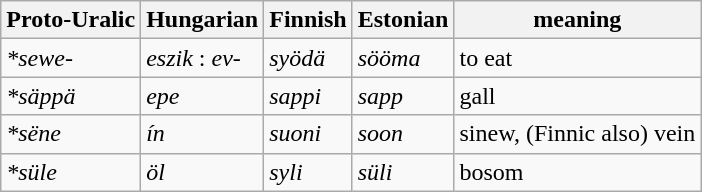<table class="wikitable">
<tr>
<th>Proto-Uralic</th>
<th>Hungarian</th>
<th>Finnish</th>
<th>Estonian</th>
<th>meaning</th>
</tr>
<tr>
<td><em>*sewe-</em></td>
<td><em>eszik</em> : <em>ev-</em></td>
<td><em>syödä</em></td>
<td><em>sööma</em></td>
<td>to eat</td>
</tr>
<tr>
<td><em>*säppä</em></td>
<td><em>epe</em></td>
<td><em>sappi</em></td>
<td><em>sapp</em></td>
<td>gall</td>
</tr>
<tr>
<td><em>*sëne</em></td>
<td><em>ín</em></td>
<td><em>suoni</em></td>
<td><em>soon</em></td>
<td>sinew, (Finnic also) vein</td>
</tr>
<tr>
<td><em>*süle</em></td>
<td><em>öl</em></td>
<td><em>syli</em></td>
<td><em>süli</em></td>
<td>bosom</td>
</tr>
</table>
